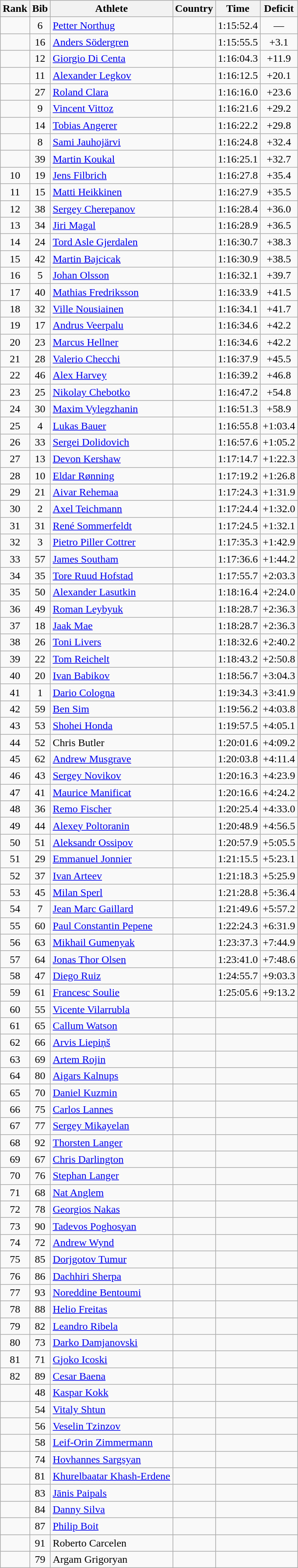<table class="wikitable sortable" style="text-align:center">
<tr>
<th>Rank</th>
<th>Bib</th>
<th>Athlete</th>
<th>Country</th>
<th>Time</th>
<th>Deficit</th>
</tr>
<tr>
<td></td>
<td>6</td>
<td align=left><a href='#'>Petter Northug</a></td>
<td align=left></td>
<td>1:15:52.4</td>
<td>—</td>
</tr>
<tr>
<td></td>
<td>16</td>
<td align=left><a href='#'>Anders Södergren</a></td>
<td align=left></td>
<td>1:15:55.5</td>
<td>+3.1</td>
</tr>
<tr>
<td></td>
<td>12</td>
<td align=left><a href='#'>Giorgio Di Centa</a></td>
<td align=left></td>
<td>1:16:04.3</td>
<td>+11.9</td>
</tr>
<tr>
<td></td>
<td>11</td>
<td align=left><a href='#'>Alexander Legkov</a></td>
<td align=left></td>
<td>1:16:12.5</td>
<td>+20.1</td>
</tr>
<tr>
<td></td>
<td>27</td>
<td align=left><a href='#'>Roland Clara</a></td>
<td align=left></td>
<td>1:16:16.0</td>
<td>+23.6</td>
</tr>
<tr>
<td></td>
<td>9</td>
<td align=left><a href='#'>Vincent Vittoz</a></td>
<td align=left></td>
<td>1:16:21.6</td>
<td>+29.2</td>
</tr>
<tr>
<td></td>
<td>14</td>
<td align=left><a href='#'>Tobias Angerer</a></td>
<td align=left></td>
<td>1:16:22.2</td>
<td>+29.8</td>
</tr>
<tr>
<td></td>
<td>8</td>
<td align=left><a href='#'>Sami Jauhojärvi</a></td>
<td align=left></td>
<td>1:16:24.8</td>
<td>+32.4</td>
</tr>
<tr>
<td></td>
<td>39</td>
<td align=left><a href='#'>Martin Koukal</a></td>
<td align=left></td>
<td>1:16:25.1</td>
<td>+32.7</td>
</tr>
<tr>
<td>10</td>
<td>19</td>
<td align=left><a href='#'>Jens Filbrich</a></td>
<td align=left></td>
<td>1:16:27.8</td>
<td>+35.4</td>
</tr>
<tr>
<td>11</td>
<td>15</td>
<td align=left><a href='#'>Matti Heikkinen</a></td>
<td align=left></td>
<td>1:16:27.9</td>
<td>+35.5</td>
</tr>
<tr>
<td>12</td>
<td>38</td>
<td align=left><a href='#'>Sergey Cherepanov</a></td>
<td align=left></td>
<td>1:16:28.4</td>
<td>+36.0</td>
</tr>
<tr>
<td>13</td>
<td>34</td>
<td align=left><a href='#'>Jiri Magal</a></td>
<td align=left></td>
<td>1:16:28.9</td>
<td>+36.5</td>
</tr>
<tr>
<td>14</td>
<td>24</td>
<td align=left><a href='#'>Tord Asle Gjerdalen</a></td>
<td align=left></td>
<td>1:16:30.7</td>
<td>+38.3</td>
</tr>
<tr>
<td>15</td>
<td>42</td>
<td align=left><a href='#'>Martin Bajcicak</a></td>
<td align=left></td>
<td>1:16:30.9</td>
<td>+38.5</td>
</tr>
<tr>
<td>16</td>
<td>5</td>
<td align=left><a href='#'>Johan Olsson</a></td>
<td align=left></td>
<td>1:16:32.1</td>
<td>+39.7</td>
</tr>
<tr>
<td>17</td>
<td>40</td>
<td align=left><a href='#'>Mathias Fredriksson</a></td>
<td align=left></td>
<td>1:16:33.9</td>
<td>+41.5</td>
</tr>
<tr>
<td>18</td>
<td>32</td>
<td align=left><a href='#'>Ville Nousiainen</a></td>
<td align=left></td>
<td>1:16:34.1</td>
<td>+41.7</td>
</tr>
<tr>
<td>19</td>
<td>17</td>
<td align=left><a href='#'>Andrus Veerpalu</a></td>
<td align=left></td>
<td>1:16:34.6</td>
<td>+42.2</td>
</tr>
<tr>
<td>20</td>
<td>23</td>
<td align=left><a href='#'>Marcus Hellner</a></td>
<td align=left></td>
<td>1:16:34.6</td>
<td>+42.2</td>
</tr>
<tr>
<td>21</td>
<td>28</td>
<td align=left><a href='#'>Valerio Checchi</a></td>
<td align=left></td>
<td>1:16:37.9</td>
<td>+45.5</td>
</tr>
<tr>
<td>22</td>
<td>46</td>
<td align=left><a href='#'>Alex Harvey</a></td>
<td align=left></td>
<td>1:16:39.2</td>
<td>+46.8</td>
</tr>
<tr>
<td>23</td>
<td>25</td>
<td align=left><a href='#'>Nikolay Chebotko</a></td>
<td align=left></td>
<td>1:16:47.2</td>
<td>+54.8</td>
</tr>
<tr>
<td>24</td>
<td>30</td>
<td align=left><a href='#'>Maxim Vylegzhanin</a></td>
<td align=left></td>
<td>1:16:51.3</td>
<td>+58.9</td>
</tr>
<tr>
<td>25</td>
<td>4</td>
<td align=left><a href='#'>Lukas Bauer</a></td>
<td align=left></td>
<td>1:16:55.8</td>
<td>+1:03.4</td>
</tr>
<tr>
<td>26</td>
<td>33</td>
<td align=left><a href='#'>Sergei Dolidovich</a></td>
<td align=left></td>
<td>1:16:57.6</td>
<td>+1:05.2</td>
</tr>
<tr>
<td>27</td>
<td>13</td>
<td align=left><a href='#'>Devon Kershaw</a></td>
<td align=left></td>
<td>1:17:14.7</td>
<td>+1:22.3</td>
</tr>
<tr>
<td>28</td>
<td>10</td>
<td align=left><a href='#'>Eldar Rønning</a></td>
<td align=left></td>
<td>1:17:19.2</td>
<td>+1:26.8</td>
</tr>
<tr>
<td>29</td>
<td>21</td>
<td align=left><a href='#'>Aivar Rehemaa</a></td>
<td align=left></td>
<td>1:17:24.3</td>
<td>+1:31.9</td>
</tr>
<tr>
<td>30</td>
<td>2</td>
<td align=left><a href='#'>Axel Teichmann</a></td>
<td align=left></td>
<td>1:17:24.4</td>
<td>+1:32.0</td>
</tr>
<tr>
<td>31</td>
<td>31</td>
<td align=left><a href='#'>René Sommerfeldt</a></td>
<td align=left></td>
<td>1:17:24.5</td>
<td>+1:32.1</td>
</tr>
<tr>
<td>32</td>
<td>3</td>
<td align=left><a href='#'>Pietro Piller Cottrer</a></td>
<td align=left></td>
<td>1:17:35.3</td>
<td>+1:42.9</td>
</tr>
<tr>
<td>33</td>
<td>57</td>
<td align=left><a href='#'>James Southam</a></td>
<td align=left></td>
<td>1:17:36.6</td>
<td>+1:44.2</td>
</tr>
<tr>
<td>34</td>
<td>35</td>
<td align=left><a href='#'>Tore Ruud Hofstad</a></td>
<td align=left></td>
<td>1:17:55.7</td>
<td>+2:03.3</td>
</tr>
<tr>
<td>35</td>
<td>50</td>
<td align=left><a href='#'>Alexander Lasutkin</a></td>
<td align=left></td>
<td>1:18:16.4</td>
<td>+2:24.0</td>
</tr>
<tr>
<td>36</td>
<td>49</td>
<td align=left><a href='#'>Roman Leybyuk</a></td>
<td align=left></td>
<td>1:18:28.7</td>
<td>+2:36.3</td>
</tr>
<tr>
<td>37</td>
<td>18</td>
<td align=left><a href='#'>Jaak Mae</a></td>
<td align=left></td>
<td>1:18:28.7</td>
<td>+2:36.3</td>
</tr>
<tr>
<td>38</td>
<td>26</td>
<td align=left><a href='#'>Toni Livers</a></td>
<td align=left></td>
<td>1:18:32.6</td>
<td>+2:40.2</td>
</tr>
<tr>
<td>39</td>
<td>22</td>
<td align=left><a href='#'>Tom Reichelt</a></td>
<td align=left></td>
<td>1:18:43.2</td>
<td>+2:50.8</td>
</tr>
<tr>
<td>40</td>
<td>20</td>
<td align=left><a href='#'>Ivan Babikov</a></td>
<td align=left></td>
<td>1:18:56.7</td>
<td>+3:04.3</td>
</tr>
<tr>
<td>41</td>
<td>1</td>
<td align=left><a href='#'>Dario Cologna</a></td>
<td align=left></td>
<td>1:19:34.3</td>
<td>+3:41.9</td>
</tr>
<tr>
<td>42</td>
<td>59</td>
<td align=left><a href='#'>Ben Sim</a></td>
<td align=left></td>
<td>1:19:56.2</td>
<td>+4:03.8</td>
</tr>
<tr>
<td>43</td>
<td>53</td>
<td align=left><a href='#'>Shohei Honda</a></td>
<td align=left></td>
<td>1:19:57.5</td>
<td>+4:05.1</td>
</tr>
<tr>
<td>44</td>
<td>52</td>
<td align=left>Chris Butler</td>
<td align=left></td>
<td>1:20:01.6</td>
<td>+4:09.2</td>
</tr>
<tr>
<td>45</td>
<td>62</td>
<td align=left><a href='#'>Andrew Musgrave</a></td>
<td align=left></td>
<td>1:20:03.8</td>
<td>+4:11.4</td>
</tr>
<tr>
<td>46</td>
<td>43</td>
<td align=left><a href='#'>Sergey Novikov</a></td>
<td align=left></td>
<td>1:20:16.3</td>
<td>+4:23.9</td>
</tr>
<tr>
<td>47</td>
<td>41</td>
<td align=left><a href='#'>Maurice Manificat</a></td>
<td align=left></td>
<td>1:20:16.6</td>
<td>+4:24.2</td>
</tr>
<tr>
<td>48</td>
<td>36</td>
<td align=left><a href='#'>Remo Fischer</a></td>
<td align=left></td>
<td>1:20:25.4</td>
<td>+4:33.0</td>
</tr>
<tr>
<td>49</td>
<td>44</td>
<td align=left><a href='#'>Alexey Poltoranin</a></td>
<td align=left></td>
<td>1:20:48.9</td>
<td>+4:56.5</td>
</tr>
<tr>
<td>50</td>
<td>51</td>
<td align=left><a href='#'>Aleksandr Ossipov</a></td>
<td align=left></td>
<td>1:20:57.9</td>
<td>+5:05.5</td>
</tr>
<tr>
<td>51</td>
<td>29</td>
<td align=left><a href='#'>Emmanuel Jonnier</a></td>
<td align=left></td>
<td>1:21:15.5</td>
<td>+5:23.1</td>
</tr>
<tr>
<td>52</td>
<td>37</td>
<td align=left><a href='#'>Ivan Arteev</a></td>
<td align=left></td>
<td>1:21:18.3</td>
<td>+5:25.9</td>
</tr>
<tr>
<td>53</td>
<td>45</td>
<td align=left><a href='#'>Milan Sperl</a></td>
<td align=left></td>
<td>1:21:28.8</td>
<td>+5:36.4</td>
</tr>
<tr>
<td>54</td>
<td>7</td>
<td align=left><a href='#'>Jean Marc Gaillard</a></td>
<td align=left></td>
<td>1:21:49.6</td>
<td>+5:57.2</td>
</tr>
<tr>
<td>55</td>
<td>60</td>
<td align=left><a href='#'>Paul Constantin Pepene</a></td>
<td align=left></td>
<td>1:22:24.3</td>
<td>+6:31.9</td>
</tr>
<tr>
<td>56</td>
<td>63</td>
<td align=left><a href='#'>Mikhail Gumenyak</a></td>
<td align=left></td>
<td>1:23:37.3</td>
<td>+7:44.9</td>
</tr>
<tr>
<td>57</td>
<td>64</td>
<td align=left><a href='#'>Jonas Thor Olsen</a></td>
<td align=left></td>
<td>1:23:41.0</td>
<td>+7:48.6</td>
</tr>
<tr>
<td>58</td>
<td>47</td>
<td align=left><a href='#'>Diego Ruiz</a></td>
<td align=left></td>
<td>1:24:55.7</td>
<td>+9:03.3</td>
</tr>
<tr>
<td>59</td>
<td>61</td>
<td align=left><a href='#'>Francesc Soulie</a></td>
<td align=left></td>
<td>1:25:05.6</td>
<td>+9:13.2</td>
</tr>
<tr>
<td>60</td>
<td>55</td>
<td align=left><a href='#'>Vicente Vilarrubla</a></td>
<td align=left></td>
<td colspan="2"></td>
</tr>
<tr>
<td>61</td>
<td>65</td>
<td align=left><a href='#'>Callum Watson</a></td>
<td align=left></td>
<td colspan="2"></td>
</tr>
<tr>
<td>62</td>
<td>66</td>
<td align=left><a href='#'>Arvis Liepiņš</a></td>
<td align="left"></td>
<td colspan="2"></td>
</tr>
<tr>
<td>63</td>
<td>69</td>
<td align=left><a href='#'>Artem Rojin</a></td>
<td align=left></td>
<td colspan="2"></td>
</tr>
<tr>
<td>64</td>
<td>80</td>
<td align=left><a href='#'>Aigars Kalnups</a></td>
<td align=left></td>
<td colspan="2"></td>
</tr>
<tr>
<td>65</td>
<td>70</td>
<td align=left><a href='#'>Daniel Kuzmin</a></td>
<td align=left></td>
<td colspan="2"></td>
</tr>
<tr>
<td>66</td>
<td>75</td>
<td align=left><a href='#'>Carlos Lannes</a></td>
<td align=left></td>
<td colspan="2"></td>
</tr>
<tr>
<td>67</td>
<td>77</td>
<td align=left><a href='#'>Sergey Mikayelan</a></td>
<td align=left></td>
<td colspan="2"></td>
</tr>
<tr>
<td>68</td>
<td>92</td>
<td align=left><a href='#'>Thorsten Langer</a></td>
<td align=left></td>
<td colspan="2"></td>
</tr>
<tr>
<td>69</td>
<td>67</td>
<td align=left><a href='#'>Chris Darlington</a></td>
<td align=left></td>
<td colspan="2"></td>
</tr>
<tr>
<td>70</td>
<td>76</td>
<td align=left><a href='#'>Stephan Langer</a></td>
<td align=left></td>
<td colspan="2"></td>
</tr>
<tr>
<td>71</td>
<td>68</td>
<td align=left><a href='#'>Nat Anglem</a></td>
<td align=left></td>
<td colspan="2"></td>
</tr>
<tr>
<td>72</td>
<td>78</td>
<td align=left><a href='#'>Georgios Nakas</a></td>
<td align=left></td>
<td colspan="2"></td>
</tr>
<tr>
<td>73</td>
<td>90</td>
<td align=left><a href='#'>Tadevos Poghosyan</a></td>
<td align=left></td>
<td colspan="2"></td>
</tr>
<tr>
<td>74</td>
<td>72</td>
<td align=left><a href='#'>Andrew Wynd</a></td>
<td align=left></td>
<td colspan="2"></td>
</tr>
<tr>
<td>75</td>
<td>85</td>
<td align=left><a href='#'>Dorjgotov Tumur</a></td>
<td align=left></td>
<td colspan="2"></td>
</tr>
<tr>
<td>76</td>
<td>86</td>
<td align=left><a href='#'>Dachhiri Sherpa</a></td>
<td align=left></td>
<td colspan="2"></td>
</tr>
<tr>
<td>77</td>
<td>93</td>
<td align=left><a href='#'>Noreddine Bentoumi</a></td>
<td align=left></td>
<td colspan="2"></td>
</tr>
<tr>
<td>78</td>
<td>88</td>
<td align=left><a href='#'>Helio Freitas</a></td>
<td align=left></td>
<td colspan="2"></td>
</tr>
<tr>
<td>79</td>
<td>82</td>
<td align=left><a href='#'>Leandro Ribela</a></td>
<td align=left></td>
<td colspan="2"></td>
</tr>
<tr>
<td>80</td>
<td>73</td>
<td align=left><a href='#'>Darko Damjanovski</a></td>
<td align=left></td>
<td colspan="2"></td>
</tr>
<tr>
<td>81</td>
<td>71</td>
<td align=left><a href='#'>Gjoko Icoski</a></td>
<td align=left></td>
<td colspan="2"></td>
</tr>
<tr>
<td>82</td>
<td>89</td>
<td align=left><a href='#'>Cesar Baena</a></td>
<td align=left></td>
<td colspan="2"></td>
</tr>
<tr>
<td></td>
<td>48</td>
<td align=left><a href='#'>Kaspar Kokk</a></td>
<td align=left></td>
<td colspan="2"></td>
</tr>
<tr>
<td></td>
<td>54</td>
<td align=left><a href='#'>Vitaly Shtun</a></td>
<td align=left></td>
<td colspan="2"></td>
</tr>
<tr>
<td></td>
<td>56</td>
<td align=left><a href='#'>Veselin Tzinzov</a></td>
<td align=left></td>
<td colspan="2"></td>
</tr>
<tr>
<td></td>
<td>58</td>
<td align=left><a href='#'>Leif-Orin Zimmermann</a></td>
<td align=left></td>
<td colspan="2"></td>
</tr>
<tr>
<td></td>
<td>74</td>
<td align=left><a href='#'>Hovhannes Sargsyan</a></td>
<td align=left></td>
<td colspan="2"></td>
</tr>
<tr>
<td></td>
<td>81</td>
<td align=left><a href='#'>Khurelbaatar Khash-Erdene</a></td>
<td align=left></td>
<td colspan="2"></td>
</tr>
<tr>
<td></td>
<td>83</td>
<td align=left><a href='#'>Jānis Paipals</a></td>
<td align="left"></td>
<td colspan="2"></td>
</tr>
<tr>
<td></td>
<td>84</td>
<td align=left><a href='#'>Danny Silva</a></td>
<td align=left></td>
<td colspan="2"></td>
</tr>
<tr>
<td></td>
<td>87</td>
<td align=left><a href='#'>Philip Boit</a></td>
<td align=left></td>
<td colspan="2"></td>
</tr>
<tr>
<td></td>
<td>91</td>
<td align=left>Roberto Carcelen</td>
<td align=left></td>
<td colspan="2"></td>
</tr>
<tr>
<td></td>
<td>79</td>
<td align=left>Argam Grigoryan</td>
<td align=left></td>
<td colspan="2"></td>
</tr>
</table>
